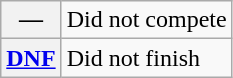<table class="wikitable">
<tr>
<th scope="row">—</th>
<td>Did not compete</td>
</tr>
<tr>
<th scope="row"><a href='#'>DNF</a></th>
<td>Did not finish</td>
</tr>
</table>
